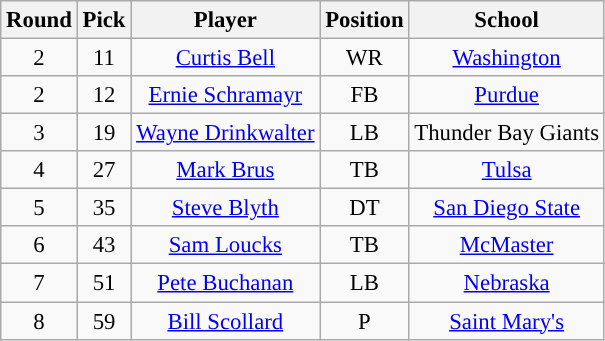<table class="wikitable" style="font-size: 95%;">
<tr>
<th scope="col">Round</th>
<th scope="col">Pick</th>
<th scope="col">Player</th>
<th scope="col">Position</th>
<th scope="col">School</th>
</tr>
<tr align="center">
<td align=center>2</td>
<td>11</td>
<td><a href='#'>Curtis Bell</a></td>
<td>WR</td>
<td><a href='#'>Washington</a></td>
</tr>
<tr align="center">
<td align=center>2</td>
<td>12</td>
<td><a href='#'>Ernie Schramayr</a></td>
<td>FB</td>
<td><a href='#'>Purdue</a></td>
</tr>
<tr align="center">
<td align=center>3</td>
<td>19</td>
<td><a href='#'>Wayne Drinkwalter</a></td>
<td>LB</td>
<td>Thunder Bay Giants</td>
</tr>
<tr align="center">
<td align=center>4</td>
<td>27</td>
<td><a href='#'>Mark Brus</a></td>
<td>TB</td>
<td><a href='#'>Tulsa</a></td>
</tr>
<tr align="center">
<td align=center>5</td>
<td>35</td>
<td><a href='#'>Steve Blyth</a></td>
<td>DT</td>
<td><a href='#'>San Diego State</a></td>
</tr>
<tr align="center">
<td align=center>6</td>
<td>43</td>
<td><a href='#'>Sam Loucks</a></td>
<td>TB</td>
<td><a href='#'>McMaster</a></td>
</tr>
<tr align="center">
<td align=center>7</td>
<td>51</td>
<td><a href='#'>Pete Buchanan</a></td>
<td>LB</td>
<td><a href='#'>Nebraska</a></td>
</tr>
<tr align="center">
<td align=center>8</td>
<td>59</td>
<td><a href='#'>Bill Scollard</a></td>
<td>P</td>
<td><a href='#'>Saint Mary's</a></td>
</tr>
</table>
